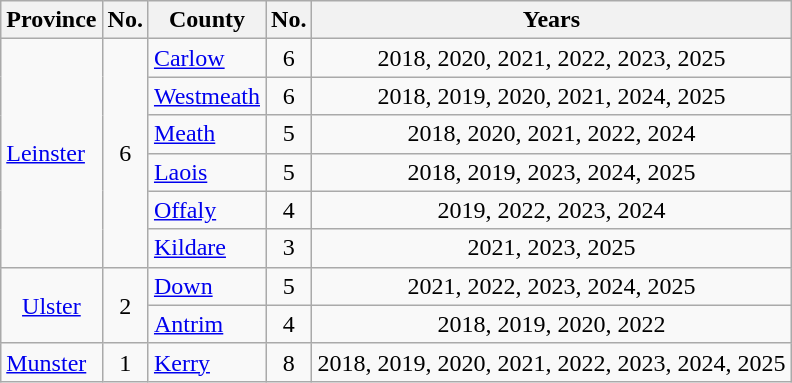<table class="wikitable sortable" style="text-align:center">
<tr>
<th>Province</th>
<th>No.</th>
<th>County</th>
<th>No.</th>
<th>Years</th>
</tr>
<tr>
<td rowspan="6" style="text-align:left"> <a href='#'>Leinster</a></td>
<td rowspan="6">6</td>
<td style="text-align:left"><a href='#'>Carlow</a></td>
<td>6</td>
<td>2018, 2020, 2021, 2022, 2023, 2025</td>
</tr>
<tr>
<td style="text-align:left"><a href='#'>Westmeath</a></td>
<td>6</td>
<td>2018, 2019, 2020, 2021, 2024, 2025</td>
</tr>
<tr>
<td style="text-align:left"><a href='#'>Meath</a></td>
<td>5</td>
<td>2018, 2020, 2021, 2022, 2024</td>
</tr>
<tr>
<td style="text-align:left"><a href='#'>Laois</a></td>
<td>5</td>
<td>2018, 2019, 2023, 2024, 2025</td>
</tr>
<tr>
<td style="text-align:left"><a href='#'>Offaly</a></td>
<td>4</td>
<td>2019, 2022, 2023, 2024</td>
</tr>
<tr>
<td style="text-align:left"><a href='#'>Kildare</a></td>
<td>3</td>
<td>2021, 2023, 2025</td>
</tr>
<tr>
<td rowspan="2"> <a href='#'>Ulster</a></td>
<td rowspan="2">2</td>
<td style="text-align:left"><a href='#'>Down</a></td>
<td>5</td>
<td>2021, 2022, 2023, 2024, 2025</td>
</tr>
<tr>
<td style="text-align:left"><a href='#'>Antrim</a></td>
<td>4</td>
<td>2018, 2019, 2020, 2022</td>
</tr>
<tr>
<td style="text-align:left"> <a href='#'>Munster</a></td>
<td>1</td>
<td style="text-align:left"><a href='#'>Kerry</a></td>
<td>8</td>
<td>2018, 2019, 2020, 2021, 2022, 2023, 2024, 2025</td>
</tr>
</table>
